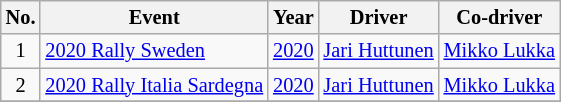<table class="wikitable" style="font-size: 85%; ">
<tr>
<th>No.</th>
<th>Event</th>
<th>Year</th>
<th>Driver</th>
<th>Co-driver</th>
</tr>
<tr>
<td align="center">1</td>
<td> <a href='#'>2020 Rally Sweden</a></td>
<td align="center"><a href='#'>2020</a></td>
<td> <a href='#'>Jari Huttunen</a></td>
<td> <a href='#'>Mikko Lukka</a></td>
</tr>
<tr>
<td align="center">2</td>
<td> <a href='#'>2020 Rally Italia Sardegna</a></td>
<td align="center"><a href='#'>2020</a></td>
<td> <a href='#'>Jari Huttunen</a></td>
<td> <a href='#'>Mikko Lukka</a></td>
</tr>
<tr>
</tr>
</table>
